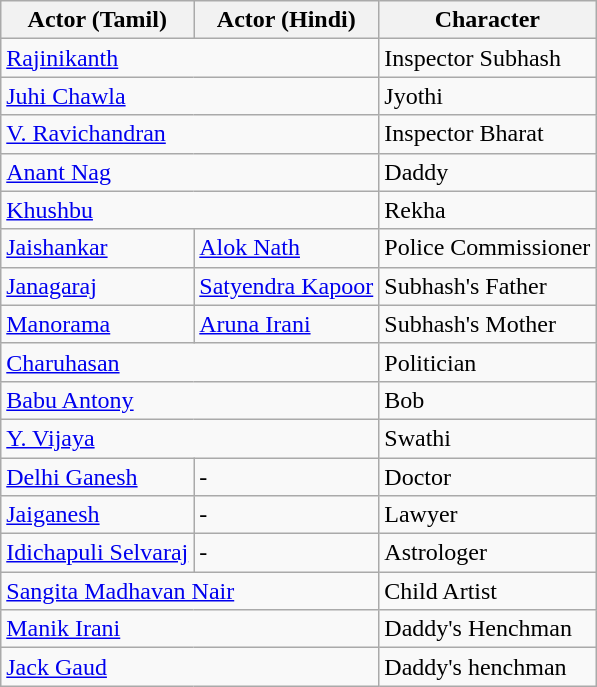<table class="wikitable">
<tr>
<th>Actor (Tamil)</th>
<th>Actor (Hindi)</th>
<th>Character</th>
</tr>
<tr>
<td colspan="2"><a href='#'>Rajinikanth</a></td>
<td>Inspector Subhash</td>
</tr>
<tr>
<td colspan="2"><a href='#'>Juhi Chawla</a></td>
<td>Jyothi</td>
</tr>
<tr>
<td colspan="2"><a href='#'>V. Ravichandran</a></td>
<td>Inspector Bharat</td>
</tr>
<tr>
<td colspan="2"><a href='#'>Anant Nag</a></td>
<td>Daddy</td>
</tr>
<tr>
<td colspan="2"><a href='#'>Khushbu</a></td>
<td>Rekha</td>
</tr>
<tr>
<td><a href='#'>Jaishankar</a></td>
<td><a href='#'>Alok Nath</a></td>
<td>Police Commissioner</td>
</tr>
<tr>
<td><a href='#'>Janagaraj</a></td>
<td><a href='#'>Satyendra Kapoor</a></td>
<td>Subhash's Father</td>
</tr>
<tr>
<td><a href='#'>Manorama</a></td>
<td><a href='#'>Aruna Irani</a></td>
<td>Subhash's Mother</td>
</tr>
<tr>
<td colspan="2"><a href='#'>Charuhasan</a></td>
<td>Politician</td>
</tr>
<tr>
<td colspan="2"><a href='#'>Babu Antony</a></td>
<td>Bob</td>
</tr>
<tr>
<td colspan="2"><a href='#'>Y. Vijaya</a></td>
<td>Swathi</td>
</tr>
<tr>
<td><a href='#'>Delhi Ganesh</a></td>
<td>-</td>
<td>Doctor</td>
</tr>
<tr>
<td><a href='#'>Jaiganesh</a></td>
<td>-</td>
<td>Lawyer</td>
</tr>
<tr>
<td><a href='#'>Idichapuli Selvaraj</a></td>
<td>-</td>
<td>Astrologer</td>
</tr>
<tr>
<td colspan="2"><a href='#'>Sangita Madhavan Nair</a></td>
<td>Child Artist</td>
</tr>
<tr>
<td colspan="2"><a href='#'>Manik Irani</a></td>
<td>Daddy's Henchman</td>
</tr>
<tr>
<td colspan="2"><a href='#'>Jack Gaud</a></td>
<td>Daddy's henchman</td>
</tr>
</table>
